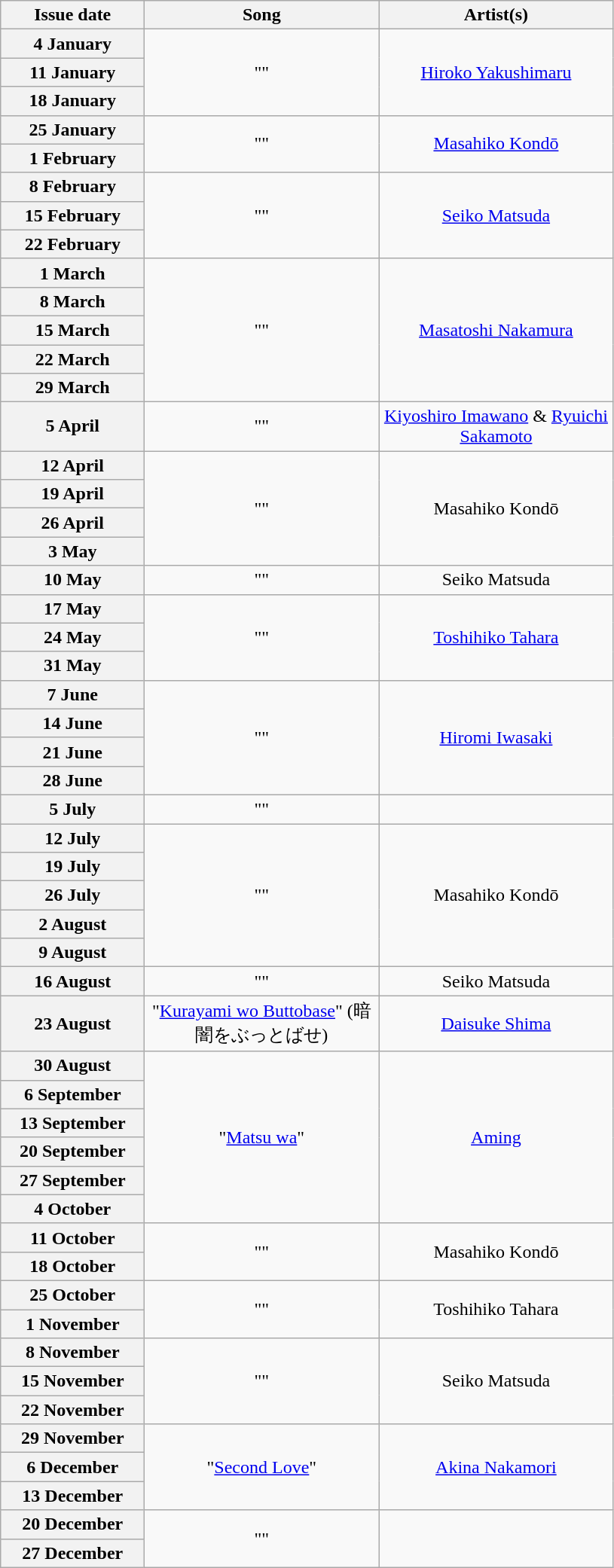<table class="wikitable plainrowheaders" style="text-align: center">
<tr>
<th width="120">Issue date</th>
<th width="200">Song</th>
<th width="200">Artist(s)</th>
</tr>
<tr>
<th scope="row">4 January</th>
<td rowspan="3">""</td>
<td rowspan="3"><a href='#'>Hiroko Yakushimaru</a></td>
</tr>
<tr>
<th scope="row">11 January</th>
</tr>
<tr>
<th scope="row">18 January</th>
</tr>
<tr>
<th scope="row">25 January</th>
<td rowspan="2">""</td>
<td rowspan="2"><a href='#'>Masahiko Kondō</a></td>
</tr>
<tr>
<th scope="row">1 February</th>
</tr>
<tr>
<th scope="row">8 February</th>
<td rowspan="3">""</td>
<td rowspan="3"><a href='#'>Seiko Matsuda</a></td>
</tr>
<tr>
<th scope="row">15 February</th>
</tr>
<tr>
<th scope="row">22 February</th>
</tr>
<tr>
<th scope="row">1 March</th>
<td rowspan="5">""</td>
<td rowspan="5"><a href='#'>Masatoshi Nakamura</a></td>
</tr>
<tr>
<th scope="row">8 March</th>
</tr>
<tr>
<th scope="row">15 March</th>
</tr>
<tr>
<th scope="row">22 March</th>
</tr>
<tr>
<th scope="row">29 March</th>
</tr>
<tr>
<th scope="row">5 April</th>
<td rowspan="1">""</td>
<td rowspan="1"><a href='#'>Kiyoshiro Imawano</a> & <a href='#'>Ryuichi Sakamoto</a></td>
</tr>
<tr>
<th scope="row">12 April</th>
<td rowspan="4">""</td>
<td rowspan="4">Masahiko Kondō</td>
</tr>
<tr>
<th scope="row">19 April</th>
</tr>
<tr>
<th scope="row">26 April</th>
</tr>
<tr>
<th scope="row">3 May</th>
</tr>
<tr>
<th scope="row">10 May</th>
<td rowspan="1">""</td>
<td rowspan="1">Seiko Matsuda</td>
</tr>
<tr>
<th scope="row">17 May</th>
<td rowspan="3">""</td>
<td rowspan="3"><a href='#'>Toshihiko Tahara</a></td>
</tr>
<tr>
<th scope="row">24 May</th>
</tr>
<tr>
<th scope="row">31 May</th>
</tr>
<tr>
<th scope="row">7 June</th>
<td rowspan="4">""</td>
<td rowspan="4"><a href='#'>Hiromi Iwasaki</a></td>
</tr>
<tr>
<th scope="row">14 June</th>
</tr>
<tr>
<th scope="row">21 June</th>
</tr>
<tr>
<th scope="row">28 June</th>
</tr>
<tr>
<th scope="row">5 July</th>
<td rowspan="1">""</td>
<td rowspan="1"></td>
</tr>
<tr>
<th scope="row">12 July</th>
<td rowspan="5">""</td>
<td rowspan="5">Masahiko Kondō</td>
</tr>
<tr>
<th scope="row">19 July</th>
</tr>
<tr>
<th scope="row">26 July</th>
</tr>
<tr>
<th scope="row">2 August</th>
</tr>
<tr>
<th scope="row">9 August</th>
</tr>
<tr>
<th scope="row">16 August</th>
<td rowspan="1">""</td>
<td rowspan="1">Seiko Matsuda</td>
</tr>
<tr>
<th scope="row">23 August</th>
<td rowspan="1">"<a href='#'>Kurayami wo Buttobase</a>" (暗闇をぶっとばせ)</td>
<td rowspan="1"><a href='#'>Daisuke Shima</a></td>
</tr>
<tr>
<th scope="row">30 August</th>
<td rowspan="6">"<a href='#'>Matsu wa</a>"</td>
<td rowspan="6"><a href='#'>Aming</a></td>
</tr>
<tr>
<th scope="row">6 September</th>
</tr>
<tr>
<th scope="row">13 September</th>
</tr>
<tr>
<th scope="row">20 September</th>
</tr>
<tr>
<th scope="row">27 September</th>
</tr>
<tr>
<th scope="row">4 October</th>
</tr>
<tr>
<th scope="row">11 October</th>
<td rowspan="2">""</td>
<td rowspan="2">Masahiko Kondō</td>
</tr>
<tr>
<th scope="row">18 October</th>
</tr>
<tr>
<th scope="row">25 October</th>
<td rowspan="2">""</td>
<td rowspan="2">Toshihiko Tahara</td>
</tr>
<tr>
<th scope="row">1 November</th>
</tr>
<tr>
<th scope="row">8 November</th>
<td rowspan="3">""</td>
<td rowspan="3">Seiko Matsuda</td>
</tr>
<tr>
<th scope="row">15 November</th>
</tr>
<tr>
<th scope="row">22 November</th>
</tr>
<tr>
<th scope="row">29 November</th>
<td rowspan="3">"<a href='#'>Second Love</a>"</td>
<td rowspan="3"><a href='#'>Akina Nakamori</a></td>
</tr>
<tr>
<th scope="row">6 December</th>
</tr>
<tr>
<th scope="row">13 December</th>
</tr>
<tr>
<th scope="row">20 December</th>
<td rowspan="2">""</td>
<td rowspan="2"></td>
</tr>
<tr>
<th scope="row">27 December</th>
</tr>
</table>
